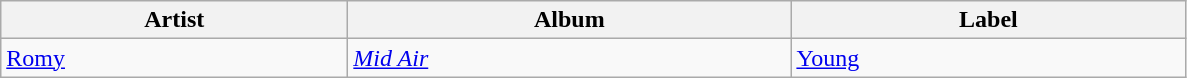<table class="wikitable">
<tr>
<th scope="col" style="width:14em;">Artist</th>
<th scope="col" style="width:18em;">Album</th>
<th scope="col" style="width:16em;">Label</th>
</tr>
<tr>
<td><a href='#'>Romy</a></td>
<td><em><a href='#'>Mid Air</a></em></td>
<td><a href='#'>Young</a></td>
</tr>
</table>
